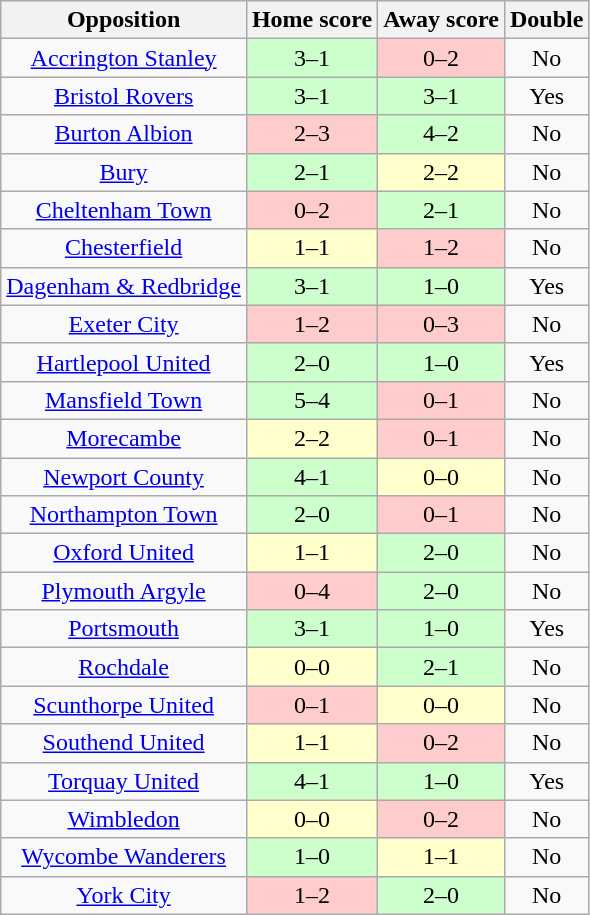<table class="wikitable" style="text-align: center;">
<tr>
<th>Opposition</th>
<th>Home score</th>
<th>Away score</th>
<th>Double</th>
</tr>
<tr>
<td><a href='#'>Accrington Stanley</a></td>
<td bgcolor="#CCFFCC">3–1</td>
<td bgcolor="#FFCCCC">0–2</td>
<td>No</td>
</tr>
<tr>
<td><a href='#'>Bristol Rovers</a></td>
<td bgcolor="#CCFFCC">3–1</td>
<td bgcolor="#CCFFCC">3–1</td>
<td>Yes</td>
</tr>
<tr>
<td><a href='#'>Burton Albion</a></td>
<td bgcolor="#FFCCCC">2–3</td>
<td bgcolor="#CCFFCC">4–2</td>
<td>No</td>
</tr>
<tr>
<td><a href='#'>Bury</a></td>
<td bgcolor="#CCFFCC">2–1</td>
<td bgcolor="#FFFFCC">2–2</td>
<td>No</td>
</tr>
<tr>
<td><a href='#'>Cheltenham Town</a></td>
<td bgcolor="#FFCCCC">0–2</td>
<td bgcolor="#CCFFCC">2–1</td>
<td>No</td>
</tr>
<tr>
<td><a href='#'>Chesterfield</a></td>
<td bgcolor="#FFFFCC">1–1</td>
<td bgcolor="#FFCCCC">1–2</td>
<td>No</td>
</tr>
<tr>
<td><a href='#'>Dagenham & Redbridge</a></td>
<td bgcolor="#CCFFCC">3–1</td>
<td bgcolor="#CCFFCC">1–0</td>
<td>Yes</td>
</tr>
<tr>
<td><a href='#'>Exeter City</a></td>
<td bgcolor="#FFCCCC">1–2</td>
<td bgcolor="#FFCCCC">0–3</td>
<td>No</td>
</tr>
<tr>
<td><a href='#'>Hartlepool United</a></td>
<td bgcolor="#CCFFCC">2–0</td>
<td bgcolor="#CCFFCC">1–0</td>
<td>Yes</td>
</tr>
<tr>
<td><a href='#'>Mansfield Town</a></td>
<td bgcolor="#CCFFCC">5–4</td>
<td bgcolor="#FFCCCC">0–1</td>
<td>No</td>
</tr>
<tr>
<td><a href='#'>Morecambe</a></td>
<td bgcolor="#FFFFCC">2–2</td>
<td bgcolor="#FFCCCC">0–1</td>
<td>No</td>
</tr>
<tr>
<td><a href='#'>Newport County</a></td>
<td bgcolor="#CCFFCC">4–1</td>
<td bgcolor="#FFFFCC">0–0</td>
<td>No</td>
</tr>
<tr>
<td><a href='#'>Northampton Town</a></td>
<td bgcolor="#CCFFCC">2–0</td>
<td bgcolor="#FFCCCC">0–1</td>
<td>No</td>
</tr>
<tr>
<td><a href='#'>Oxford United</a></td>
<td bgcolor="#FFFFCC">1–1</td>
<td bgcolor="#CCFFCC">2–0</td>
<td>No</td>
</tr>
<tr>
<td><a href='#'>Plymouth Argyle</a></td>
<td bgcolor="#FFCCCC">0–4</td>
<td bgcolor="#CCFFCC">2–0</td>
<td>No</td>
</tr>
<tr>
<td><a href='#'>Portsmouth</a></td>
<td bgcolor="#CCFFCC">3–1</td>
<td bgcolor="#CCFFCC">1–0</td>
<td>Yes</td>
</tr>
<tr>
<td><a href='#'>Rochdale</a></td>
<td bgcolor="#FFFFCC">0–0</td>
<td bgcolor="#CCFFCC">2–1</td>
<td>No</td>
</tr>
<tr>
<td><a href='#'>Scunthorpe United</a></td>
<td bgcolor="#FFCCCC">0–1</td>
<td bgcolor="#FFFFCC">0–0</td>
<td>No</td>
</tr>
<tr>
<td><a href='#'>Southend United</a></td>
<td bgcolor="#FFFFCC">1–1</td>
<td bgcolor="#FFCCCC">0–2</td>
<td>No</td>
</tr>
<tr>
<td><a href='#'>Torquay United</a></td>
<td bgcolor="#CCFFCC">4–1</td>
<td bgcolor="#CCFFCC">1–0</td>
<td>Yes</td>
</tr>
<tr>
<td><a href='#'>Wimbledon</a></td>
<td bgcolor="#FFFFCC">0–0</td>
<td bgcolor="#FFCCCC">0–2</td>
<td>No</td>
</tr>
<tr>
<td><a href='#'>Wycombe Wanderers</a></td>
<td bgcolor="#CCFFCC">1–0</td>
<td bgcolor="#FFFFCC">1–1</td>
<td>No</td>
</tr>
<tr>
<td><a href='#'>York City</a></td>
<td bgcolor="#FFCCCC">1–2</td>
<td bgcolor="#CCFFCC">2–0</td>
<td>No</td>
</tr>
</table>
